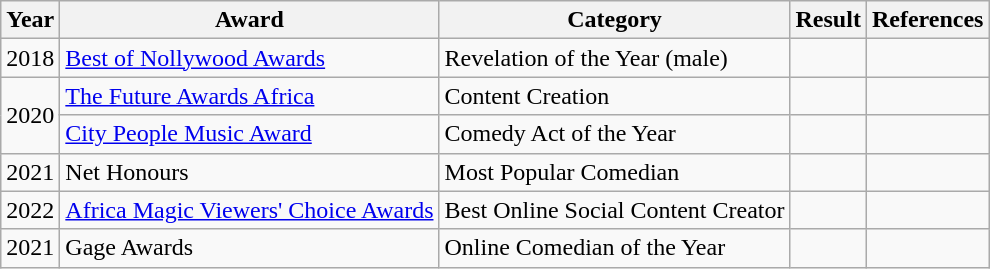<table class="wikitable">
<tr>
<th>Year</th>
<th>Award</th>
<th>Category</th>
<th>Result</th>
<th>References</th>
</tr>
<tr>
<td>2018</td>
<td><a href='#'>Best of Nollywood Awards</a></td>
<td>Revelation of the Year (male)</td>
<td></td>
<td></td>
</tr>
<tr>
<td rowspan="2">2020</td>
<td><a href='#'>The Future Awards Africa</a></td>
<td>Content Creation</td>
<td></td>
<td></td>
</tr>
<tr>
<td><a href='#'>City People Music Award</a></td>
<td>Comedy Act of the Year</td>
<td></td>
<td></td>
</tr>
<tr>
<td>2021</td>
<td>Net Honours</td>
<td>Most Popular Comedian</td>
<td></td>
<td></td>
</tr>
<tr>
<td>2022</td>
<td><a href='#'>Africa Magic Viewers' Choice Awards</a></td>
<td>Best Online Social Content Creator</td>
<td></td>
<td><em></em></td>
</tr>
<tr>
<td>2021</td>
<td>Gage Awards</td>
<td>Online Comedian of the Year</td>
<td></td>
<td></td>
</tr>
</table>
